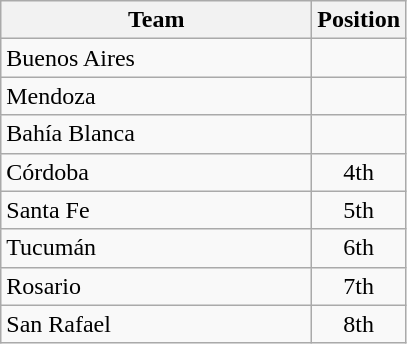<table class="wikitable">
<tr>
<th width=200px>Team</th>
<th width=40px>Position</th>
</tr>
<tr>
<td> Buenos Aires</td>
<td align=center></td>
</tr>
<tr>
<td> Mendoza</td>
<td align=center></td>
</tr>
<tr>
<td> Bahía Blanca</td>
<td align=center></td>
</tr>
<tr>
<td> Córdoba</td>
<td align=center>4th</td>
</tr>
<tr>
<td> Santa Fe</td>
<td align=center>5th</td>
</tr>
<tr>
<td> Tucumán</td>
<td align=center>6th</td>
</tr>
<tr>
<td> Rosario</td>
<td align=center>7th </td>
</tr>
<tr>
<td> San Rafael</td>
<td align=center>8th </td>
</tr>
</table>
